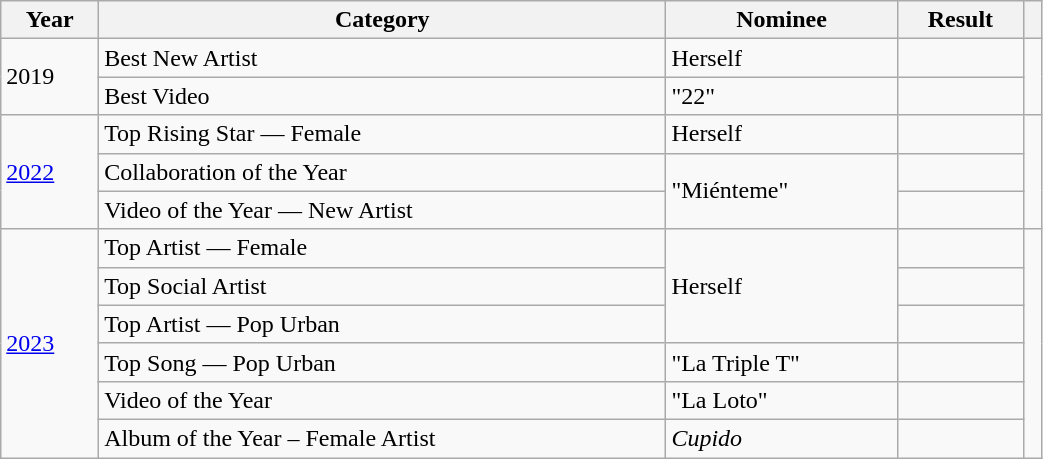<table class="wikitable" style="width:55%;">
<tr>
<th>Year</th>
<th>Category</th>
<th>Nominee</th>
<th>Result</th>
<th></th>
</tr>
<tr>
<td rowspan="2">2019</td>
<td>Best New Artist</td>
<td>Herself</td>
<td></td>
<td rowspan="2"></td>
</tr>
<tr>
<td>Best Video</td>
<td>"22"</td>
<td></td>
</tr>
<tr>
<td rowspan="3"><a href='#'>2022</a></td>
<td>Top Rising Star — Female</td>
<td>Herself</td>
<td></td>
<td rowspan="3"></td>
</tr>
<tr>
<td>Collaboration of the Year</td>
<td rowspan="2">"Miénteme"</td>
<td></td>
</tr>
<tr>
<td>Video of the Year — New Artist</td>
<td></td>
</tr>
<tr>
<td rowspan="6"><a href='#'>2023</a></td>
<td>Top Artist — Female</td>
<td rowspan="3">Herself</td>
<td></td>
<td rowspan="6"></td>
</tr>
<tr>
<td>Top Social Artist</td>
<td></td>
</tr>
<tr>
<td>Top Artist — Pop Urban</td>
<td></td>
</tr>
<tr>
<td>Top Song — Pop Urban</td>
<td>"La Triple T"</td>
<td></td>
</tr>
<tr>
<td>Video of the Year</td>
<td>"La Loto" </td>
<td></td>
</tr>
<tr>
<td>Album of the Year – Female Artist</td>
<td><em>Cupido</em></td>
<td></td>
</tr>
</table>
